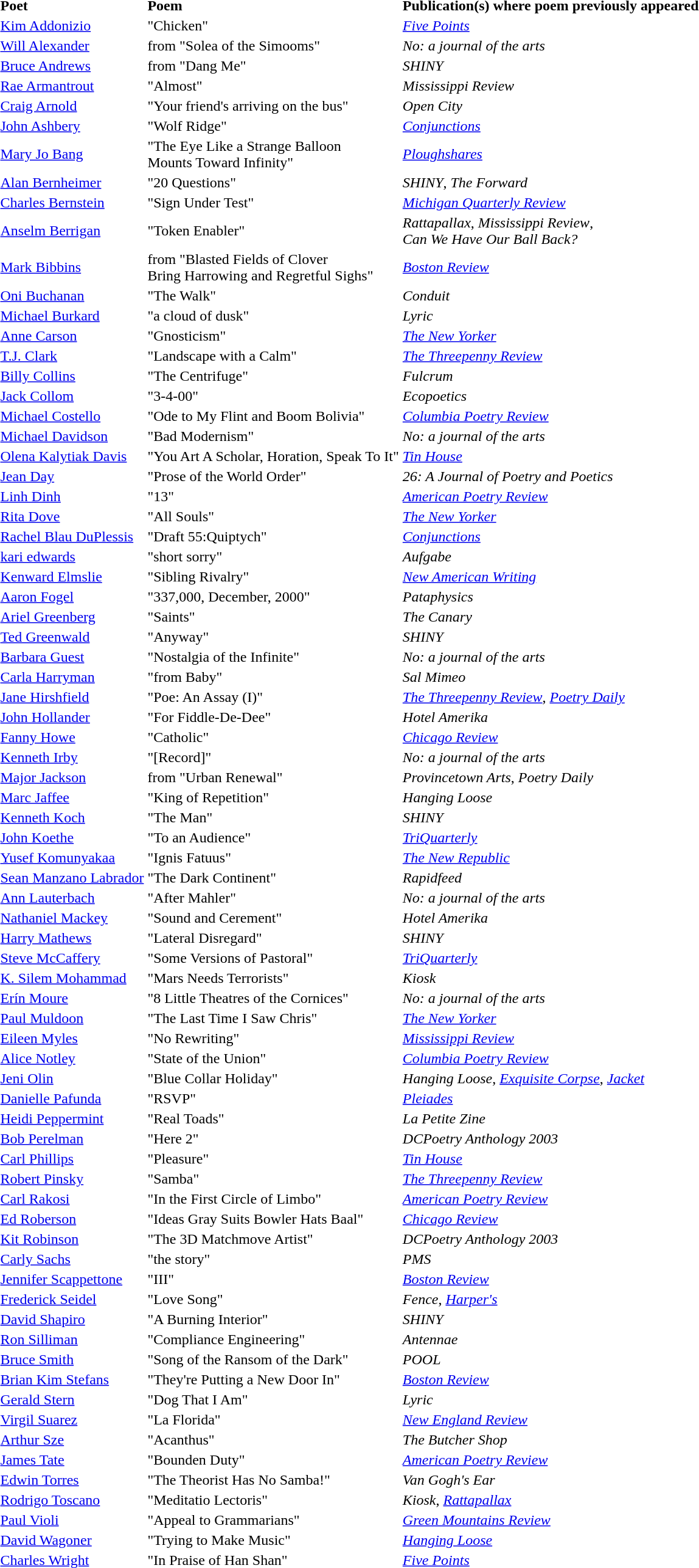<table>
<tr>
<td><strong>Poet</strong></td>
<td><strong>Poem</strong></td>
<td><strong>Publication(s) where poem previously appeared</strong></td>
</tr>
<tr>
<td><a href='#'>Kim Addonizio</a></td>
<td>"Chicken"</td>
<td><em><a href='#'>Five Points</a></em></td>
</tr>
<tr>
<td><a href='#'>Will Alexander</a></td>
<td>from "Solea of the Simooms"</td>
<td><em>No: a journal of the arts</em></td>
</tr>
<tr>
<td><a href='#'>Bruce Andrews</a></td>
<td>from "Dang Me"</td>
<td><em>SHINY</em></td>
</tr>
<tr>
<td><a href='#'>Rae Armantrout</a></td>
<td>"Almost"</td>
<td><em>Mississippi Review</em></td>
</tr>
<tr>
<td><a href='#'>Craig Arnold</a></td>
<td>"Your friend's arriving on the bus"</td>
<td><em>Open City</em></td>
</tr>
<tr>
<td><a href='#'>John Ashbery</a></td>
<td>"Wolf Ridge"</td>
<td><em><a href='#'>Conjunctions</a></em></td>
</tr>
<tr>
<td><a href='#'>Mary Jo Bang</a></td>
<td>"The Eye Like a Strange Balloon<br> Mounts Toward Infinity"</td>
<td><em><a href='#'>Ploughshares</a></em></td>
</tr>
<tr>
<td><a href='#'>Alan Bernheimer</a></td>
<td>"20 Questions"</td>
<td><em>SHINY</em>, <em>The Forward</em></td>
</tr>
<tr>
<td><a href='#'>Charles Bernstein</a></td>
<td>"Sign Under Test"</td>
<td><em><a href='#'>Michigan Quarterly Review</a></em></td>
</tr>
<tr>
<td><a href='#'>Anselm Berrigan</a></td>
<td>"Token Enabler"</td>
<td><em>Rattapallax</em>, <em>Mississippi Review</em>,<br> <em>Can We Have Our Ball Back?</em></td>
</tr>
<tr>
<td><a href='#'>Mark Bibbins</a></td>
<td>from "Blasted Fields of Clover<br> Bring Harrowing and Regretful Sighs"</td>
<td><em><a href='#'>Boston Review</a></em></td>
</tr>
<tr>
<td><a href='#'>Oni Buchanan</a></td>
<td>"The Walk"</td>
<td><em>Conduit</em></td>
</tr>
<tr>
<td><a href='#'>Michael Burkard</a></td>
<td>"a cloud of dusk"</td>
<td><em>Lyric</em></td>
</tr>
<tr>
<td><a href='#'>Anne Carson</a></td>
<td>"Gnosticism"</td>
<td><em><a href='#'>The New Yorker</a></em></td>
</tr>
<tr>
<td><a href='#'>T.J. Clark</a></td>
<td>"Landscape with a Calm"</td>
<td><em><a href='#'>The Threepenny Review</a></em></td>
</tr>
<tr>
<td><a href='#'>Billy Collins</a></td>
<td>"The Centrifuge"</td>
<td><em>Fulcrum</em></td>
</tr>
<tr>
<td><a href='#'>Jack Collom</a></td>
<td>"3-4-00"</td>
<td><em>Ecopoetics</em></td>
</tr>
<tr>
<td><a href='#'>Michael Costello</a></td>
<td>"Ode to My Flint and Boom Bolivia"</td>
<td><em><a href='#'>Columbia Poetry Review</a></em></td>
</tr>
<tr>
<td><a href='#'>Michael Davidson</a></td>
<td>"Bad Modernism"</td>
<td><em>No: a journal of the arts</em></td>
</tr>
<tr>
<td><a href='#'>Olena Kalytiak Davis</a></td>
<td>"You Art A Scholar, Horation, Speak To It"</td>
<td><em><a href='#'>Tin House</a></em></td>
</tr>
<tr>
<td><a href='#'>Jean Day</a></td>
<td>"Prose of the World Order"</td>
<td><em>26: A Journal of Poetry and Poetics</em></td>
</tr>
<tr>
<td><a href='#'>Linh Dinh</a></td>
<td>"13"</td>
<td><em><a href='#'>American Poetry Review</a></em></td>
</tr>
<tr>
<td><a href='#'>Rita Dove</a></td>
<td>"All Souls"</td>
<td><em><a href='#'>The New Yorker</a></em></td>
</tr>
<tr>
<td><a href='#'>Rachel Blau DuPlessis</a></td>
<td>"Draft 55:Quiptych"</td>
<td><em><a href='#'>Conjunctions</a></em></td>
</tr>
<tr>
<td><a href='#'>kari edwards</a></td>
<td>"short sorry"</td>
<td><em>Aufgabe</em></td>
</tr>
<tr>
<td><a href='#'>Kenward Elmslie</a></td>
<td>"Sibling Rivalry"</td>
<td><em><a href='#'>New American Writing</a></em></td>
</tr>
<tr>
<td><a href='#'>Aaron Fogel</a></td>
<td>"337,000, December, 2000"</td>
<td><em>Pataphysics</em></td>
</tr>
<tr>
<td><a href='#'>Ariel Greenberg</a></td>
<td>"Saints"</td>
<td><em>The Canary</em></td>
</tr>
<tr>
<td><a href='#'>Ted Greenwald</a></td>
<td>"Anyway"</td>
<td><em>SHINY</em></td>
</tr>
<tr>
<td><a href='#'>Barbara Guest</a></td>
<td>"Nostalgia of the Infinite"</td>
<td><em>No: a journal of the arts</em></td>
</tr>
<tr>
<td><a href='#'>Carla Harryman</a></td>
<td>"from Baby"</td>
<td><em>Sal Mimeo</em></td>
</tr>
<tr>
<td><a href='#'>Jane Hirshfield</a></td>
<td>"Poe: An Assay (I)"</td>
<td><em><a href='#'>The Threepenny Review</a></em>, <em><a href='#'>Poetry Daily</a></em></td>
</tr>
<tr>
<td><a href='#'>John Hollander</a></td>
<td>"For Fiddle-De-Dee"</td>
<td><em>Hotel Amerika</em></td>
</tr>
<tr>
<td><a href='#'>Fanny Howe</a></td>
<td>"Catholic"</td>
<td><em><a href='#'>Chicago Review</a></em></td>
</tr>
<tr>
<td><a href='#'>Kenneth Irby</a></td>
<td>"[Record]"</td>
<td><em>No: a journal of the arts</em></td>
</tr>
<tr>
<td><a href='#'>Major Jackson</a></td>
<td>from "Urban Renewal"</td>
<td><em>Provincetown Arts</em>, <em>Poetry Daily</em></td>
</tr>
<tr>
<td><a href='#'>Marc Jaffee</a></td>
<td>"King of Repetition"</td>
<td><em>Hanging Loose</em></td>
</tr>
<tr>
<td><a href='#'>Kenneth Koch</a></td>
<td>"The Man"</td>
<td><em>SHINY</em></td>
</tr>
<tr>
<td><a href='#'>John Koethe</a></td>
<td>"To an Audience"</td>
<td><em><a href='#'>TriQuarterly</a></em></td>
</tr>
<tr>
<td><a href='#'>Yusef Komunyakaa</a></td>
<td>"Ignis Fatuus"</td>
<td><em><a href='#'>The New Republic</a></em></td>
</tr>
<tr>
<td><a href='#'>Sean Manzano Labrador</a></td>
<td>"The Dark Continent"</td>
<td><em>Rapidfeed</em></td>
</tr>
<tr>
<td><a href='#'>Ann Lauterbach</a></td>
<td>"After Mahler"</td>
<td><em>No: a journal of the arts</em></td>
</tr>
<tr>
<td><a href='#'>Nathaniel Mackey</a></td>
<td>"Sound and Cerement"</td>
<td><em>Hotel Amerika</em></td>
</tr>
<tr>
<td><a href='#'>Harry Mathews</a></td>
<td>"Lateral Disregard"</td>
<td><em>SHINY</em></td>
</tr>
<tr>
<td><a href='#'>Steve McCaffery</a></td>
<td>"Some Versions of Pastoral"</td>
<td><em><a href='#'>TriQuarterly</a></em></td>
</tr>
<tr>
<td><a href='#'>K. Silem Mohammad</a></td>
<td>"Mars Needs Terrorists"</td>
<td><em>Kiosk</em></td>
</tr>
<tr>
<td><a href='#'>Erín Moure</a></td>
<td>"8 Little Theatres of the Cornices"</td>
<td><em>No: a journal of the arts</em></td>
</tr>
<tr>
<td><a href='#'>Paul Muldoon</a></td>
<td>"The Last Time I Saw Chris"</td>
<td><em><a href='#'>The New Yorker</a></em></td>
</tr>
<tr>
<td><a href='#'>Eileen Myles</a></td>
<td>"No Rewriting"</td>
<td><em><a href='#'>Mississippi Review</a></em></td>
</tr>
<tr>
<td><a href='#'>Alice Notley</a></td>
<td>"State of the Union"</td>
<td><em><a href='#'>Columbia Poetry Review</a></em></td>
</tr>
<tr>
<td><a href='#'>Jeni Olin</a></td>
<td>"Blue Collar Holiday"</td>
<td><em>Hanging Loose</em>, <em><a href='#'>Exquisite Corpse</a></em>, <em><a href='#'>Jacket</a></em></td>
</tr>
<tr>
<td><a href='#'>Danielle Pafunda</a></td>
<td>"RSVP"</td>
<td><em><a href='#'>Pleiades</a></em></td>
</tr>
<tr>
<td><a href='#'>Heidi Peppermint</a></td>
<td>"Real Toads"</td>
<td><em>La Petite Zine</em></td>
</tr>
<tr>
<td><a href='#'>Bob Perelman</a></td>
<td>"Here 2"</td>
<td><em>DCPoetry Anthology 2003</em></td>
</tr>
<tr>
<td><a href='#'>Carl Phillips</a></td>
<td>"Pleasure"</td>
<td><em><a href='#'>Tin House</a></em></td>
</tr>
<tr>
<td><a href='#'>Robert Pinsky</a></td>
<td>"Samba"</td>
<td><em><a href='#'>The Threepenny Review</a></em></td>
</tr>
<tr>
<td><a href='#'>Carl Rakosi</a></td>
<td>"In the First Circle of Limbo"</td>
<td><em><a href='#'>American Poetry Review</a></em></td>
</tr>
<tr>
<td><a href='#'>Ed Roberson</a></td>
<td>"Ideas Gray Suits Bowler Hats Baal"</td>
<td><em><a href='#'>Chicago Review</a></em></td>
</tr>
<tr>
<td><a href='#'>Kit Robinson</a></td>
<td>"The 3D Matchmove Artist"</td>
<td><em>DCPoetry Anthology 2003</em></td>
</tr>
<tr>
<td><a href='#'>Carly Sachs</a></td>
<td>"the story"</td>
<td><em>PMS</em></td>
</tr>
<tr>
<td><a href='#'>Jennifer Scappettone</a></td>
<td>"III"</td>
<td><em><a href='#'>Boston Review</a></em></td>
</tr>
<tr>
<td><a href='#'>Frederick Seidel</a></td>
<td>"Love Song"</td>
<td><em>Fence</em>, <em><a href='#'>Harper's</a></em></td>
</tr>
<tr>
<td><a href='#'>David Shapiro</a></td>
<td>"A Burning Interior"</td>
<td><em>SHINY</em></td>
</tr>
<tr>
<td><a href='#'>Ron Silliman</a></td>
<td>"Compliance Engineering"</td>
<td><em>Antennae</em></td>
</tr>
<tr>
<td><a href='#'>Bruce Smith</a></td>
<td>"Song of the Ransom of the Dark"</td>
<td><em>POOL</em></td>
</tr>
<tr>
<td><a href='#'>Brian Kim Stefans</a></td>
<td>"They're Putting a New Door In"</td>
<td><em><a href='#'>Boston Review</a></em></td>
</tr>
<tr>
<td><a href='#'>Gerald Stern</a></td>
<td>"Dog That I Am"</td>
<td><em>Lyric</em></td>
</tr>
<tr>
<td><a href='#'>Virgil Suarez</a></td>
<td>"La Florida"</td>
<td><em><a href='#'>New England Review</a></em></td>
</tr>
<tr>
<td><a href='#'>Arthur Sze</a></td>
<td>"Acanthus"</td>
<td><em>The Butcher Shop</em></td>
</tr>
<tr>
<td><a href='#'>James Tate</a></td>
<td>"Bounden Duty"</td>
<td><em><a href='#'>American Poetry Review</a></em></td>
</tr>
<tr>
<td><a href='#'>Edwin Torres</a></td>
<td>"The Theorist Has No Samba!"</td>
<td><em>Van Gogh's Ear</em></td>
</tr>
<tr>
<td><a href='#'>Rodrigo Toscano</a></td>
<td>"Meditatio Lectoris"</td>
<td><em>Kiosk</em>, <em><a href='#'>Rattapallax</a></em></td>
</tr>
<tr>
<td><a href='#'>Paul Violi</a></td>
<td>"Appeal to Grammarians"</td>
<td><em><a href='#'>Green Mountains Review</a></em></td>
</tr>
<tr>
<td><a href='#'>David Wagoner</a></td>
<td>"Trying to Make Music"</td>
<td><em><a href='#'>Hanging Loose</a></em></td>
</tr>
<tr>
<td><a href='#'>Charles Wright</a></td>
<td>"In Praise of Han Shan"</td>
<td><em><a href='#'>Five Points</a></em></td>
</tr>
</table>
